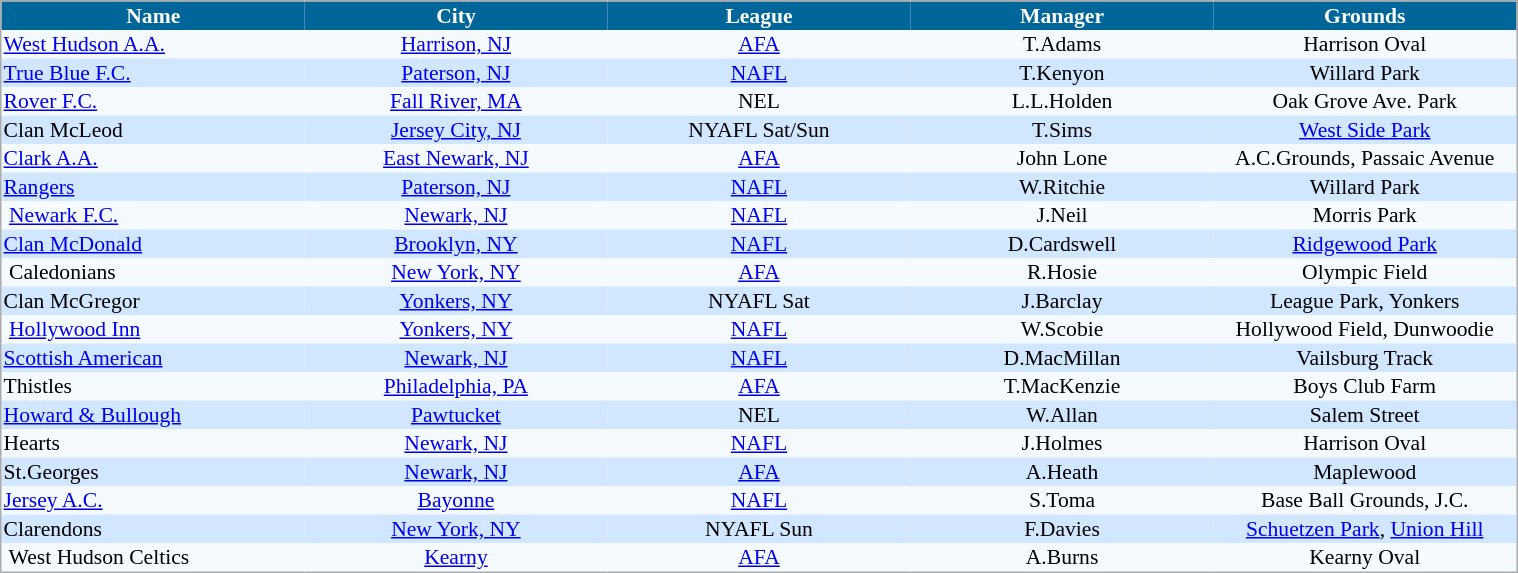<table align=center cellpadding="1" cellspacing="0" style="background: #f9f9f9; border: 1px #aaa solid; border-collapse: collapse; font-size: 90%;" width=80%>
<tr align=center bgcolor=#006699 style="color:white;">
<th width=20% colspan=1>Name</th>
<th width=20% colspan=1>City</th>
<th width=20% colspan=1>League</th>
<th width=20% colspan=1>Manager</th>
<th width=20% colspan=1>Grounds</th>
</tr>
<tr align=center bgcolor=#F5FAFF>
<td align=left><a href='#'>West Hudson A.A.</a></td>
<td><a href='#'>Harrison, NJ</a></td>
<td><a href='#'>AFA</a></td>
<td>T.Adams</td>
<td>Harrison Oval</td>
</tr>
<tr align=center bgcolor=#D0E7FF>
<td align=left><a href='#'>True Blue F.C.</a></td>
<td><a href='#'>Paterson, NJ</a></td>
<td><a href='#'>NAFL</a></td>
<td>T.Kenyon</td>
<td>Willard Park</td>
</tr>
<tr align=center bgcolor=#F5FAFF>
<td align=left><a href='#'>Rover F.C.</a></td>
<td><a href='#'>Fall River, MA</a></td>
<td>NEL</td>
<td>L.L.Holden</td>
<td>Oak Grove Ave. Park</td>
</tr>
<tr align=center bgcolor=#D0E7FF>
<td align=left>Clan McLeod</td>
<td><a href='#'>Jersey City, NJ</a></td>
<td>NYAFL Sat/Sun</td>
<td>T.Sims</td>
<td><a href='#'>West Side Park</a></td>
</tr>
<tr align=center bgcolor=#F5FAFF>
<td align=left><a href='#'>Clark A.A.</a></td>
<td><a href='#'>East Newark, NJ</a></td>
<td><a href='#'>AFA</a></td>
<td>John Lone</td>
<td>A.C.Grounds, Passaic Avenue</td>
</tr>
<tr align=center bgcolor=#D0E7FF>
<td align=left><a href='#'>Rangers</a></td>
<td><a href='#'>Paterson, NJ</a></td>
<td><a href='#'>NAFL</a></td>
<td>W.Ritchie</td>
<td>Willard Park</td>
</tr>
<tr align=center bgcolor=#F5FAFF>
<td align=left> <a href='#'>Newark F.C.</a></td>
<td><a href='#'>Newark, NJ</a></td>
<td><a href='#'>NAFL</a></td>
<td>J.Neil</td>
<td>Morris Park</td>
</tr>
<tr align=center bgcolor=#D0E7FF>
<td align=left><a href='#'>Clan McDonald</a></td>
<td><a href='#'> Brooklyn, NY</a></td>
<td><a href='#'>NAFL</a></td>
<td>D.Cardswell</td>
<td><a href='#'>Ridgewood Park</a></td>
</tr>
<tr align=center bgcolor=#F5FAFF>
<td align=left> Caledonians</td>
<td><a href='#'>New York, NY</a></td>
<td><a href='#'>AFA</a></td>
<td>R.Hosie</td>
<td>Olympic Field</td>
</tr>
<tr align=center bgcolor=#D0E7FF>
<td align=left>Clan McGregor</td>
<td><a href='#'>Yonkers, NY</a></td>
<td>NYAFL Sat</td>
<td>J.Barclay</td>
<td>League Park, Yonkers</td>
</tr>
<tr align=center bgcolor=#F5FAFF>
<td align=left> <a href='#'>Hollywood Inn</a></td>
<td><a href='#'>Yonkers, NY</a></td>
<td><a href='#'>NAFL</a></td>
<td>W.Scobie</td>
<td>Hollywood Field, Dunwoodie</td>
</tr>
<tr align=center bgcolor=#D0E7FF>
<td align=left><a href='#'>Scottish American</a></td>
<td><a href='#'>Newark, NJ</a></td>
<td><a href='#'>NAFL</a></td>
<td>D.MacMillan</td>
<td>Vailsburg Track</td>
</tr>
<tr align=center bgcolor=#F5FAFF>
<td align=left>Thistles</td>
<td><a href='#'>Philadelphia, PA</a></td>
<td><a href='#'>AFA</a></td>
<td>T.MacKenzie</td>
<td>Boys Club Farm</td>
</tr>
<tr align=center bgcolor=#D0E7FF>
<td align=left><a href='#'>Howard & Bullough</a></td>
<td><a href='#'>Pawtucket</a></td>
<td>NEL</td>
<td>W.Allan</td>
<td>Salem Street</td>
</tr>
<tr align=center bgcolor=#F5FAFF>
<td align=left>Hearts</td>
<td><a href='#'>Newark, NJ</a></td>
<td><a href='#'>NAFL</a></td>
<td>J.Holmes</td>
<td>Harrison Oval</td>
</tr>
<tr align=center bgcolor=#D0E7FF>
<td align=left>St.Georges</td>
<td><a href='#'>Newark, NJ</a></td>
<td><a href='#'>AFA</a></td>
<td>A.Heath</td>
<td>Maplewood</td>
</tr>
<tr align=center bgcolor=#F5FAFF>
<td align=left><a href='#'>Jersey A.C.</a></td>
<td><a href='#'>Bayonne</a></td>
<td><a href='#'>NAFL</a></td>
<td>S.Toma</td>
<td>Base Ball Grounds, J.C.</td>
</tr>
<tr align=center bgcolor=#D0E7FF>
<td align=left>Clarendons</td>
<td><a href='#'>New York, NY</a></td>
<td>NYAFL Sun</td>
<td>F.Davies</td>
<td><a href='#'>Schuetzen Park</a>, <a href='#'>Union Hill</a></td>
</tr>
<tr align=center bgcolor=#F5FAFF>
<td align=left> West Hudson Celtics</td>
<td><a href='#'>Kearny</a></td>
<td><a href='#'>AFA</a></td>
<td>A.Burns</td>
<td>Kearny Oval</td>
</tr>
<tr align=center bgcolor=#D0E7FF>
</tr>
</table>
